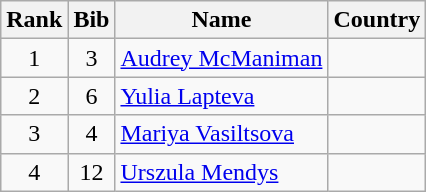<table class="wikitable" style="text-align:center;">
<tr>
<th>Rank</th>
<th>Bib</th>
<th>Name</th>
<th>Country</th>
</tr>
<tr>
<td>1</td>
<td>3</td>
<td align=left><a href='#'>Audrey McManiman</a></td>
<td align=left></td>
</tr>
<tr>
<td>2</td>
<td>6</td>
<td align=left><a href='#'>Yulia Lapteva</a></td>
<td align=left></td>
</tr>
<tr>
<td>3</td>
<td>4</td>
<td align=left><a href='#'>Mariya Vasiltsova</a></td>
<td align=left></td>
</tr>
<tr>
<td>4</td>
<td>12</td>
<td align=left><a href='#'>Urszula Mendys</a></td>
<td align=left></td>
</tr>
</table>
